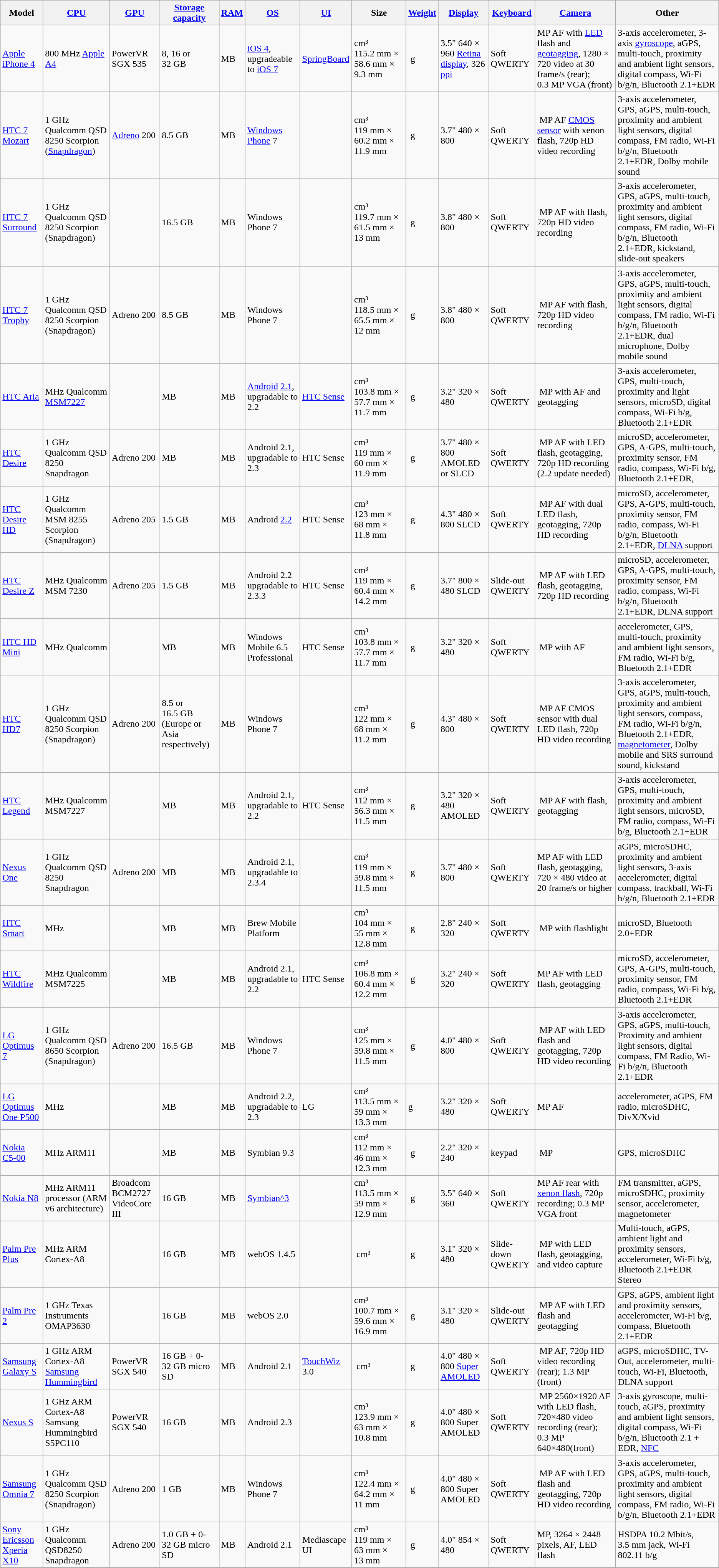<table class="wikitable sortable collapsible">
<tr>
<th>Model</th>
<th><a href='#'>CPU</a></th>
<th><a href='#'>GPU</a></th>
<th><a href='#'>Storage capacity</a></th>
<th><a href='#'>RAM</a></th>
<th><a href='#'>OS</a></th>
<th><a href='#'>UI</a></th>
<th>Size</th>
<th><a href='#'>Weight</a></th>
<th><a href='#'>Display</a></th>
<th><a href='#'>Keyboard</a></th>
<th><a href='#'>Camera</a></th>
<th>Other</th>
</tr>
<tr>
<td><a href='#'>Apple iPhone 4</a></td>
<td> 800 MHz <a href='#'>Apple A4</a></td>
<td>PowerVR SGX 535</td>
<td>8, 16 or 32 GB</td>
<td> MB</td>
<td><a href='#'>iOS 4</a>, upgradeable to <a href='#'>iOS 7</a></td>
<td><a href='#'>SpringBoard</a></td>
<td> cm³ <br> 115.2 mm × 58.6 mm × 9.3 mm</td>
<td> g</td>
<td>3.5" 640 × 960 <a href='#'>Retina display</a>, 326 <a href='#'>ppi</a></td>
<td>Soft QWERTY</td>
<td> MP AF with <a href='#'>LED</a> flash and <a href='#'>geotagging</a>, 1280 × 720 video at 30 frame/s (rear); 0.3 MP VGA (front)</td>
<td>3-axis accelerometer, 3-axis <a href='#'>gyroscope</a>, aGPS, multi-touch, proximity and ambient light sensors, digital compass, Wi-Fi b/g/n, Bluetooth 2.1+EDR</td>
</tr>
<tr>
<td><a href='#'>HTC 7 Mozart</a></td>
<td> 1 GHz Qualcomm QSD 8250 Scorpion (<a href='#'>Snapdragon</a>)</td>
<td><a href='#'>Adreno</a> 200</td>
<td>8.5 GB</td>
<td> MB</td>
<td><a href='#'>Windows Phone</a> 7</td>
<td></td>
<td> cm³<br>119 mm × 60.2 mm × 11.9 mm</td>
<td> g</td>
<td>3.7" 480 × 800</td>
<td>Soft QWERTY</td>
<td> MP AF <a href='#'>CMOS sensor</a> with xenon flash, 720p HD video recording</td>
<td>3-axis accelerometer, GPS, aGPS, multi-touch, proximity and ambient light sensors, digital compass, FM radio, Wi-Fi b/g/n, Bluetooth 2.1+EDR, Dolby mobile sound</td>
</tr>
<tr>
<td><a href='#'>HTC 7 Surround</a></td>
<td> 1 GHz Qualcomm QSD 8250 Scorpion (Snapdragon)</td>
<td></td>
<td>16.5 GB</td>
<td> MB</td>
<td>Windows Phone 7</td>
<td></td>
<td> cm³<br>119.7 mm × 61.5 mm × 13 mm</td>
<td> g</td>
<td>3.8" 480 × 800</td>
<td>Soft QWERTY</td>
<td> MP AF with flash, 720p HD video recording</td>
<td>3-axis accelerometer, GPS, aGPS, multi-touch, proximity and ambient light sensors, digital compass, FM radio, Wi-Fi b/g/n, Bluetooth 2.1+EDR, kickstand, slide-out speakers</td>
</tr>
<tr>
<td><a href='#'>HTC 7 Trophy</a></td>
<td> 1 GHz Qualcomm QSD 8250 Scorpion (Snapdragon)</td>
<td>Adreno 200</td>
<td>8.5 GB</td>
<td> MB</td>
<td>Windows Phone 7</td>
<td></td>
<td> cm³ <br> 118.5 mm × 65.5 mm × 12 mm</td>
<td> g</td>
<td>3.8" 480 × 800</td>
<td>Soft QWERTY</td>
<td> MP AF with flash, 720p HD video recording</td>
<td>3-axis accelerometer, GPS, aGPS, multi-touch, proximity and ambient light sensors, digital compass, FM radio, Wi-Fi b/g/n, Bluetooth 2.1+EDR, dual microphone, Dolby mobile sound</td>
</tr>
<tr>
<td><a href='#'>HTC Aria</a></td>
<td> MHz Qualcomm <a href='#'>MSM7227</a></td>
<td></td>
<td> MB</td>
<td> MB</td>
<td><a href='#'>Android</a> <a href='#'>2.1</a>, upgradable to 2.2</td>
<td><a href='#'>HTC Sense</a></td>
<td> cm³ <br> 103.8 mm × 57.7 mm × 11.7 mm</td>
<td> g</td>
<td>3.2" 320 × 480</td>
<td>Soft QWERTY</td>
<td> MP with AF and geotagging</td>
<td>3-axis accelerometer, GPS, multi-touch, proximity and light sensors, microSD, digital compass, Wi-Fi b/g, Bluetooth 2.1+EDR</td>
</tr>
<tr>
<td><a href='#'>HTC Desire</a></td>
<td> 1 GHz Qualcomm QSD 8250 Snapdragon</td>
<td>Adreno 200</td>
<td> MB</td>
<td> MB</td>
<td>Android 2.1, upgradable to 2.3</td>
<td>HTC Sense</td>
<td> cm³<br>119 mm × 60 mm × 11.9 mm</td>
<td> g</td>
<td>3.7" 480 × 800 AMOLED or SLCD</td>
<td>Soft QWERTY</td>
<td> MP AF with LED flash, geotagging, 720p HD recording (2.2 update needed)</td>
<td>microSD, accelerometer, GPS, A-GPS, multi-touch, proximity sensor, FM radio, compass, Wi-Fi b/g, Bluetooth 2.1+EDR,</td>
</tr>
<tr>
<td><a href='#'>HTC Desire HD</a></td>
<td> 1 GHz Qualcomm MSM 8255 Scorpion (Snapdragon)</td>
<td>Adreno 205</td>
<td> 1.5 GB</td>
<td> MB</td>
<td>Android <a href='#'>2.2</a></td>
<td>HTC Sense</td>
<td> cm³<br>123 mm × 68 mm × 11.8 mm</td>
<td> g</td>
<td>4.3" 480 × 800 SLCD</td>
<td>Soft QWERTY</td>
<td> MP AF with dual LED flash, geotagging, 720p HD recording</td>
<td>microSD, accelerometer, GPS, A-GPS, multi-touch, proximity sensor, FM radio, compass, Wi-Fi b/g/n, Bluetooth 2.1+EDR, <a href='#'>DLNA</a> support</td>
</tr>
<tr>
<td><a href='#'>HTC Desire Z</a></td>
<td> MHz Qualcomm MSM 7230</td>
<td>Adreno 205</td>
<td> 1.5 GB</td>
<td> MB</td>
<td>Android 2.2 upgradable to 2.3.3</td>
<td>HTC Sense</td>
<td> cm³<br>119 mm × 60.4 mm × 14.2 mm</td>
<td> g</td>
<td>3.7" 800 × 480 SLCD</td>
<td>Slide-out QWERTY</td>
<td> MP AF with LED flash, geotagging, 720p HD recording</td>
<td>microSD, accelerometer, GPS, A-GPS, multi-touch, proximity sensor, FM radio, compass, Wi-Fi b/g/n, Bluetooth 2.1+EDR, DLNA support</td>
</tr>
<tr>
<td><a href='#'>HTC HD Mini</a></td>
<td> MHz Qualcomm</td>
<td></td>
<td> MB</td>
<td> MB</td>
<td>Windows Mobile 6.5 Professional</td>
<td>HTC Sense</td>
<td> cm³<br>103.8 mm × 57.7 mm × 11.7 mm</td>
<td> g</td>
<td>3.2" 320 × 480</td>
<td>Soft QWERTY</td>
<td> MP with AF</td>
<td>accelerometer, GPS, multi-touch, proximity and ambient light sensors, FM radio, Wi-Fi b/g, Bluetooth 2.1+EDR</td>
</tr>
<tr>
<td><a href='#'>HTC HD7</a></td>
<td> 1 GHz Qualcomm QSD 8250 Scorpion (Snapdragon)</td>
<td>Adreno 200</td>
<td> 8.5 or 16.5 GB (Europe or Asia respectively)</td>
<td> MB</td>
<td>Windows Phone 7</td>
<td></td>
<td> cm³<br>122 mm × 68 mm × 11.2 mm</td>
<td> g</td>
<td>4.3" 480 × 800</td>
<td>Soft QWERTY</td>
<td> MP AF CMOS sensor with dual LED flash, 720p HD video recording</td>
<td>3-axis accelerometer, GPS, aGPS, multi-touch, proximity and ambient light sensors, compass, FM radio, Wi-Fi b/g/n, Bluetooth 2.1+EDR, <a href='#'>magnetometer</a>, Dolby mobile and SRS surround sound, kickstand</td>
</tr>
<tr>
<td><a href='#'>HTC Legend</a></td>
<td> MHz Qualcomm MSM7227</td>
<td></td>
<td> MB</td>
<td> MB</td>
<td>Android 2.1, upgradable to 2.2</td>
<td>HTC Sense</td>
<td> cm³<br>112 mm × 56.3 mm × 11.5 mm</td>
<td> g</td>
<td>3.2" 320 × 480 AMOLED</td>
<td>Soft QWERTY</td>
<td> MP AF with flash, geotagging</td>
<td>3-axis accelerometer, GPS, multi-touch, proximity and ambient light sensors, microSD, FM radio, compass, Wi-Fi b/g, Bluetooth 2.1+EDR</td>
</tr>
<tr>
<td><a href='#'>Nexus One</a></td>
<td> 1 GHz Qualcomm QSD 8250 Snapdragon</td>
<td>Adreno 200</td>
<td> MB</td>
<td> MB</td>
<td>Android 2.1, upgradable to 2.3.4</td>
<td></td>
<td> cm³<br>119 mm × 59.8 mm × 11.5 mm</td>
<td> g</td>
<td>3.7" 480 × 800</td>
<td>Soft QWERTY</td>
<td> MP AF with LED flash, geotagging, 720 × 480 video at 20 frame/s or higher</td>
<td>aGPS, microSDHC, proximity and ambient light sensors, 3-axis accelerometer, digital compass, trackball, Wi-Fi b/g/n, Bluetooth 2.1+EDR</td>
</tr>
<tr>
<td><a href='#'>HTC Smart</a></td>
<td> MHz</td>
<td></td>
<td> MB</td>
<td> MB</td>
<td>Brew Mobile Platform</td>
<td></td>
<td> cm³<br>104 mm × 55 mm × 12.8 mm</td>
<td> g</td>
<td>2.8" 240 × 320</td>
<td>Soft QWERTY</td>
<td> MP with flashlight</td>
<td>microSD, Bluetooth 2.0+EDR</td>
</tr>
<tr>
<td><a href='#'>HTC Wildfire</a></td>
<td> MHz Qualcomm MSM7225</td>
<td></td>
<td> MB</td>
<td> MB</td>
<td>Android 2.1, upgradable to 2.2</td>
<td>HTC Sense</td>
<td> cm³ <br> 106.8 mm × 60.4 mm × 12.2 mm</td>
<td> g</td>
<td>3.2" 240 × 320</td>
<td>Soft QWERTY</td>
<td> MP AF with LED flash, geotagging</td>
<td>microSD, accelerometer, GPS, A-GPS, multi-touch, proximity sensor, FM radio, compass, Wi-Fi b/g, Bluetooth 2.1+EDR</td>
</tr>
<tr>
<td><a href='#'>LG Optimus 7</a></td>
<td> 1 GHz Qualcomm QSD 8650 Scorpion (Snapdragon)</td>
<td>Adreno 200</td>
<td>16.5 GB</td>
<td> MB</td>
<td>Windows Phone 7</td>
<td></td>
<td> cm³<br>125 mm × 59.8 mm × 11.5 mm</td>
<td> g</td>
<td>4.0" 480 × 800</td>
<td>Soft QWERTY</td>
<td> MP AF with LED flash and geotagging, 720p HD video recording</td>
<td>3-axis accelerometer, GPS, aGPS, multi-touch, Proximity and ambient light sensors, digital compass, FM Radio, Wi-Fi b/g/n, Bluetooth 2.1+EDR</td>
</tr>
<tr>
<td><a href='#'>LG Optimus One P500</a></td>
<td> MHz</td>
<td></td>
<td> MB</td>
<td> MB</td>
<td>Android 2.2, upgradable to 2.3</td>
<td>LG</td>
<td> cm³ <br> 113.5 mm × 59 mm × 13.3 mm</td>
<td> g</td>
<td>3.2" 320 × 480</td>
<td>Soft QWERTY</td>
<td> MP AF</td>
<td>accelerometer, aGPS, FM radio, microSDHC, DivX/Xvid</td>
</tr>
<tr>
<td><a href='#'>Nokia C5-00</a></td>
<td> MHz ARM11</td>
<td></td>
<td> MB</td>
<td> MB</td>
<td>Symbian 9.3</td>
<td></td>
<td> cm³<br>112 mm × 46 mm × 12.3 mm</td>
<td> g</td>
<td>2.2" 320 × 240</td>
<td>keypad</td>
<td> MP</td>
<td>GPS, microSDHC</td>
</tr>
<tr>
<td><a href='#'>Nokia N8</a></td>
<td> MHz ARM11 processor (ARM v6 architecture)</td>
<td>Broadcom BCM2727 VideoCore III</td>
<td> 16 GB</td>
<td> MB</td>
<td><a href='#'>Symbian^3</a></td>
<td></td>
<td> cm³<br>113.5 mm × 59 mm × 12.9 mm</td>
<td> g</td>
<td>3.5" 640 × 360</td>
<td>Soft QWERTY</td>
<td> MP  AF rear with <a href='#'>xenon flash</a>, 720p recording; 0.3 MP VGA front</td>
<td>FM transmitter, aGPS, microSDHC, proximity sensor, accelerometer, magnetometer</td>
</tr>
<tr>
<td><a href='#'>Palm Pre Plus</a></td>
<td> MHz ARM Cortex-A8</td>
<td></td>
<td> 16 GB</td>
<td> MB</td>
<td>webOS 1.4.5</td>
<td></td>
<td> cm³</td>
<td> g</td>
<td>3.1" 320 × 480</td>
<td>Slide-down QWERTY</td>
<td> MP with LED flash, geotagging, and video capture</td>
<td>Multi-touch, aGPS, ambient light and proximity sensors, accelerometer, Wi-Fi b/g, Bluetooth 2.1+EDR Stereo</td>
</tr>
<tr>
<td><a href='#'>Palm Pre 2</a></td>
<td> 1 GHz Texas Instruments OMAP3630</td>
<td></td>
<td> 16 GB</td>
<td> MB</td>
<td>webOS 2.0</td>
<td></td>
<td> cm³ <br> 100.7 mm × 59.6 mm × 16.9 mm</td>
<td> g</td>
<td>3.1" 320 × 480</td>
<td>Slide-out QWERTY</td>
<td> MP AF with LED flash and geotagging</td>
<td>GPS, aGPS, ambient light and proximity sensors, accelerometer, Wi-Fi b/g, compass, Bluetooth 2.1+EDR</td>
</tr>
<tr>
<td><a href='#'>Samsung Galaxy S</a></td>
<td> 1 GHz ARM Cortex-A8 <a href='#'>Samsung Hummingbird</a></td>
<td>PowerVR SGX 540</td>
<td> 16 GB + 0-32 GB micro SD</td>
<td> MB</td>
<td>Android 2.1</td>
<td><a href='#'>TouchWiz</a> 3.0</td>
<td> cm³</td>
<td> g</td>
<td>4.0" 480 × 800 <a href='#'>Super AMOLED</a></td>
<td>Soft QWERTY</td>
<td> MP AF, 720p HD video recording (rear); 1.3 MP (front)</td>
<td>aGPS, microSDHC, TV-Out, accelerometer, multi-touch, Wi-Fi, Bluetooth, DLNA support</td>
</tr>
<tr>
<td><a href='#'>Nexus S</a></td>
<td> 1 GHz ARM Cortex-A8 Samsung Hummingbird S5PC110</td>
<td>PowerVR SGX 540</td>
<td> 16 GB</td>
<td> MB</td>
<td>Android 2.3</td>
<td></td>
<td> cm³ <br> 123.9 mm × 63 mm × 10.8 mm</td>
<td> g</td>
<td>4.0" 480 × 800 Super AMOLED</td>
<td>Soft QWERTY</td>
<td> MP 2560×1920 AF with LED flash, 720×480 video recording (rear); 0.3 MP 640×480(front)</td>
<td>3-axis gyroscope, multi-touch, aGPS, proximity and ambient light sensors, digital compass, Wi-Fi b/g/n, Bluetooth 2.1 + EDR, <a href='#'>NFC</a></td>
</tr>
<tr>
<td><a href='#'>Samsung Omnia 7</a></td>
<td> 1 GHz Qualcomm QSD 8250 Scorpion (Snapdragon)</td>
<td>Adreno 200</td>
<td>1 GB</td>
<td> MB</td>
<td>Windows Phone 7</td>
<td></td>
<td> cm³<br>122.4 mm × 64.2 mm × 11 mm</td>
<td> g</td>
<td>4.0" 480 × 800 Super AMOLED</td>
<td>Soft QWERTY</td>
<td> MP AF with LED flash and geotagging, 720p HD video recording</td>
<td>3-axis accelerometer, GPS, aGPS, multi-touch, proximity and ambient light sensors, digital compass, FM radio, Wi-Fi b/g/n, Bluetooth 2.1+EDR</td>
</tr>
<tr>
<td><a href='#'>Sony Ericsson Xperia X10</a></td>
<td> 1 GHz Qualcomm QSD8250 Snapdragon</td>
<td>Adreno 200</td>
<td> 1.0 GB + 0-32 GB micro SD</td>
<td> MB</td>
<td>Android 2.1</td>
<td>Mediascape UI</td>
<td> cm³ <br> 119 mm × 63 mm × 13 mm</td>
<td> g</td>
<td>4.0" 854 × 480</td>
<td>Soft QWERTY</td>
<td> MP, 3264 × 2448 pixels, AF, LED flash</td>
<td>HSDPA 10.2 Mbit/s, 3.5 mm jack, Wi-Fi 802.11 b/g</td>
</tr>
</table>
